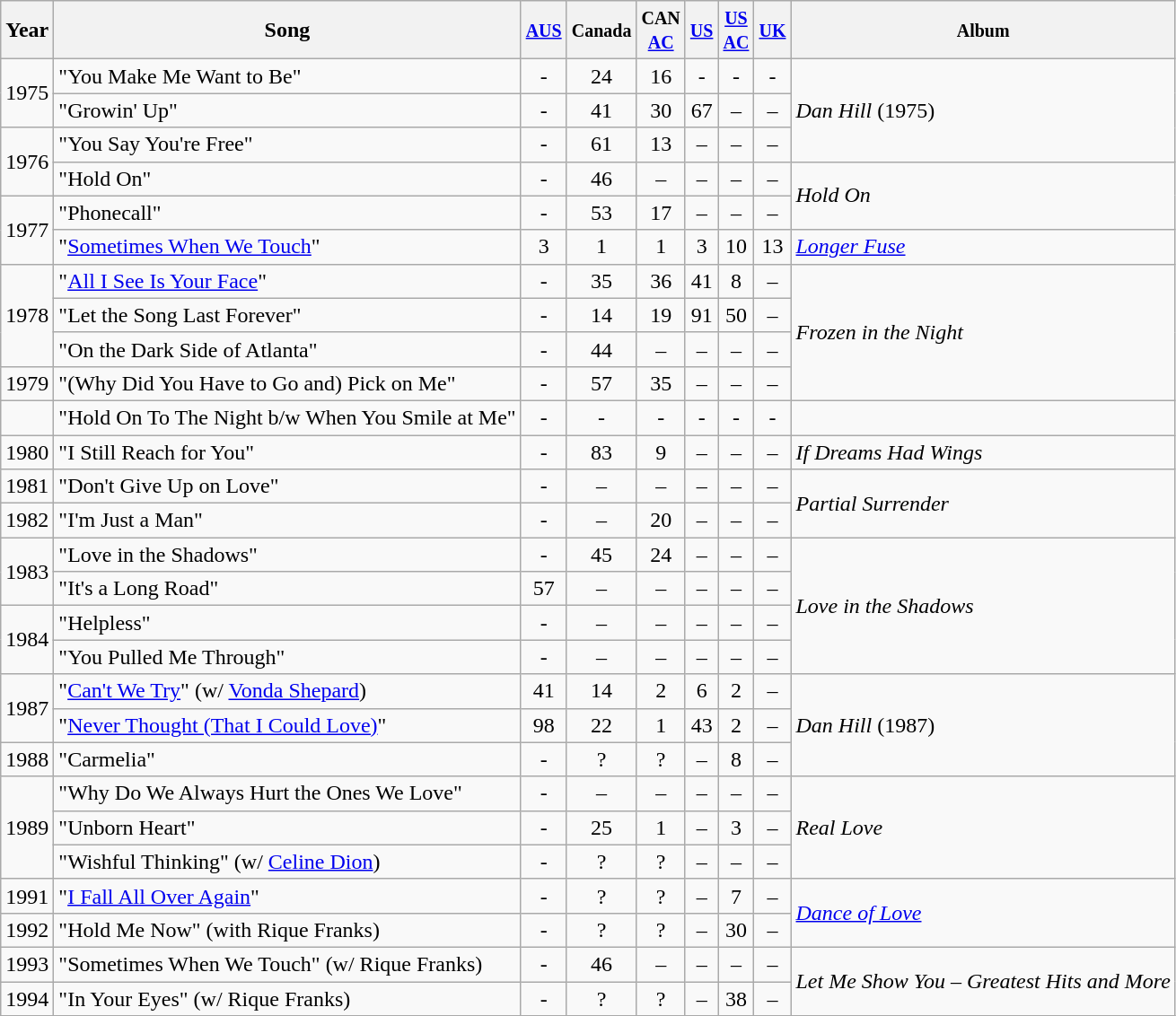<table class="wikitable">
<tr>
<th>Year</th>
<th>Song</th>
<th><small><a href='#'>AUS</a></small></th>
<th><small>Canada</small></th>
<th><small>CAN<br><a href='#'>AC</a></small></th>
<th><small><a href='#'>US</a></small></th>
<th><small><a href='#'>US<br>AC</a></small></th>
<th><small><a href='#'>UK</a> </small></th>
<th><small>Album</small></th>
</tr>
<tr>
<td rowspan="2">1975</td>
<td>"You Make Me Want to Be"</td>
<td align="center">-</td>
<td align="center">24</td>
<td align="center">16</td>
<td align="center">-</td>
<td align="center">-</td>
<td align="center">-</td>
<td rowspan="3"><em>Dan Hill</em> (1975)</td>
</tr>
<tr>
<td>"Growin' Up"</td>
<td align="center">-</td>
<td align="center">41</td>
<td align="center">30</td>
<td align="center">67</td>
<td align="center">–</td>
<td align="center">–</td>
</tr>
<tr>
<td rowspan="2">1976</td>
<td>"You Say You're Free"</td>
<td align="center">-</td>
<td align="center">61</td>
<td align="center">13</td>
<td align="center">–</td>
<td align="center">–</td>
<td align="center">–</td>
</tr>
<tr>
<td>"Hold On"</td>
<td align="center">-</td>
<td align="center">46</td>
<td align="center">–</td>
<td align="center">–</td>
<td align="center">–</td>
<td align="center">–</td>
<td rowspan="2"><em>Hold On</em></td>
</tr>
<tr>
<td rowspan="2">1977</td>
<td>"Phonecall"</td>
<td align="center">-</td>
<td align="center">53</td>
<td align="center">17</td>
<td align="center">–</td>
<td align="center">–</td>
<td align="center">–</td>
</tr>
<tr>
<td>"<a href='#'>Sometimes When We Touch</a>"</td>
<td align="center">3</td>
<td align="center">1</td>
<td align="center">1</td>
<td align="center">3</td>
<td align="center">10</td>
<td align="center">13</td>
<td><em><a href='#'>Longer Fuse</a></em></td>
</tr>
<tr>
<td rowspan="3">1978</td>
<td>"<a href='#'>All I See Is Your Face</a>"</td>
<td align="center">-</td>
<td align="center">35</td>
<td align="center">36</td>
<td align="center">41</td>
<td align="center">8</td>
<td align="center">–</td>
<td rowspan="4"><em>Frozen in the Night</em></td>
</tr>
<tr>
<td>"Let the Song Last Forever"</td>
<td align="center">-</td>
<td align="center">14</td>
<td align="center">19</td>
<td align="center">91</td>
<td align="center">50</td>
<td align="center">–</td>
</tr>
<tr>
<td>"On the Dark Side of Atlanta"</td>
<td align="center">-</td>
<td align="center">44</td>
<td align="center">–</td>
<td align="center">–</td>
<td align="center">–</td>
<td align="center">–</td>
</tr>
<tr>
<td>1979</td>
<td>"(Why Did You Have to Go and) Pick on Me"</td>
<td align="center">-</td>
<td align="center">57</td>
<td align="center">35</td>
<td align="center">–</td>
<td align="center">–</td>
<td align="center">–</td>
</tr>
<tr>
<td></td>
<td>"Hold On To The Night b/w When You Smile at Me"</td>
<td align="center">-</td>
<td align="center">-</td>
<td align="center">-</td>
<td align="center">-</td>
<td align="center">-</td>
<td align="center">-</td>
</tr>
<tr>
<td>1980</td>
<td>"I Still Reach for You"</td>
<td align="center">-</td>
<td align="center">83</td>
<td align="center">9</td>
<td align="center">–</td>
<td align="center">–</td>
<td align="center">–</td>
<td><em>If Dreams Had Wings</em></td>
</tr>
<tr>
<td>1981</td>
<td>"Don't Give Up on Love"</td>
<td align="center">-</td>
<td align="center">–</td>
<td align="center">–</td>
<td align="center">–</td>
<td align="center">–</td>
<td align="center">–</td>
<td rowspan="2"><em>Partial Surrender</em></td>
</tr>
<tr>
<td>1982</td>
<td>"I'm Just a Man"</td>
<td align="center">-</td>
<td align="center">–</td>
<td align="center">20</td>
<td align="center">–</td>
<td align="center">–</td>
<td align="center">–</td>
</tr>
<tr>
<td rowspan="2">1983</td>
<td>"Love in the Shadows"</td>
<td align="center">-</td>
<td align="center">45</td>
<td align="center">24</td>
<td align="center">–</td>
<td align="center">–</td>
<td align="center">–</td>
<td rowspan="4"><em>Love in the Shadows</em></td>
</tr>
<tr>
<td>"It's a Long Road"</td>
<td align="center">57</td>
<td align="center">–</td>
<td align="center">–</td>
<td align="center">–</td>
<td align="center">–</td>
<td align="center">–</td>
</tr>
<tr>
<td rowspan="2">1984</td>
<td>"Helpless"</td>
<td align="center">-</td>
<td align="center">–</td>
<td align="center">–</td>
<td align="center">–</td>
<td align="center">–</td>
<td align="center">–</td>
</tr>
<tr>
<td>"You Pulled Me Through"</td>
<td align="center">-</td>
<td align="center">–</td>
<td align="center">–</td>
<td align="center">–</td>
<td align="center">–</td>
<td align="center">–</td>
</tr>
<tr>
<td rowspan="2">1987</td>
<td>"<a href='#'>Can't We Try</a>" (w/ <a href='#'>Vonda Shepard</a>)</td>
<td align="center">41</td>
<td align="center">14</td>
<td align="center">2</td>
<td align="center">6</td>
<td align="center">2</td>
<td align="center">–</td>
<td rowspan="3"><em>Dan Hill</em> (1987)</td>
</tr>
<tr>
<td>"<a href='#'>Never Thought (That I Could Love)</a>"</td>
<td align="center">98</td>
<td align="center">22</td>
<td align="center">1</td>
<td align="center">43</td>
<td align="center">2</td>
<td align="center">–</td>
</tr>
<tr>
<td>1988</td>
<td>"Carmelia"</td>
<td align="center">-</td>
<td align="center">?</td>
<td align="center">?</td>
<td align="center">–</td>
<td align="center">8</td>
<td align="center">–</td>
</tr>
<tr>
<td rowspan="3">1989</td>
<td>"Why Do We Always Hurt the Ones We Love"</td>
<td align="center">-</td>
<td align="center">–</td>
<td align="center">–</td>
<td align="center">–</td>
<td align="center">–</td>
<td align="center">–</td>
<td rowspan="3"><em>Real Love</em></td>
</tr>
<tr>
<td>"Unborn Heart"</td>
<td align="center">-</td>
<td align="center">25</td>
<td align="center">1</td>
<td align="center">–</td>
<td align="center">3</td>
<td align="center">–</td>
</tr>
<tr>
<td>"Wishful Thinking" (w/ <a href='#'>Celine Dion</a>)</td>
<td align="center">-</td>
<td align="center">?</td>
<td align="center">?</td>
<td align="center">–</td>
<td align="center">–</td>
<td align="center">–</td>
</tr>
<tr>
<td>1991</td>
<td>"<a href='#'>I Fall All Over Again</a>"</td>
<td align="center">-</td>
<td align="center">?</td>
<td align="center">?</td>
<td align="center">–</td>
<td align="center">7</td>
<td align="center">–</td>
<td rowspan="2"><em><a href='#'>Dance of Love</a></em></td>
</tr>
<tr>
<td>1992</td>
<td>"Hold Me Now" (with Rique Franks)</td>
<td align="center">-</td>
<td align="center">?</td>
<td align="center">?</td>
<td align="center">–</td>
<td align="center">30</td>
<td align="center">–</td>
</tr>
<tr>
<td>1993</td>
<td>"Sometimes When We Touch" (w/ Rique Franks)</td>
<td align="center">-</td>
<td align="center">46</td>
<td align="center">–</td>
<td align="center">–</td>
<td align="center">–</td>
<td align="center">–</td>
<td rowspan=2><em>Let Me Show You – Greatest Hits and More</em></td>
</tr>
<tr>
<td>1994</td>
<td>"In Your Eyes" (w/ Rique Franks)</td>
<td align="center">-</td>
<td align="center">?</td>
<td align="center">?</td>
<td align="center">–</td>
<td align="center">38</td>
<td align="center">–</td>
</tr>
<tr>
</tr>
</table>
